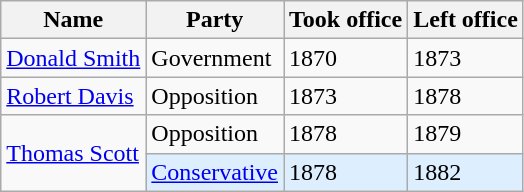<table class="wikitable">
<tr>
<th>Name</th>
<th>Party</th>
<th>Took office</th>
<th>Left office</th>
</tr>
<tr>
<td><a href='#'>Donald Smith</a></td>
<td>Government</td>
<td>1870</td>
<td>1873</td>
</tr>
<tr>
<td><a href='#'>Robert Davis</a></td>
<td>Opposition</td>
<td>1873</td>
<td>1878</td>
</tr>
<tr>
<td rowspan=2"><a href='#'>Thomas Scott</a></td>
<td>Opposition</td>
<td>1878</td>
<td>1879</td>
</tr>
<tr bgcolor=#DDEEFF>
<td><a href='#'>Conservative</a></td>
<td>1878</td>
<td>1882</td>
</tr>
</table>
